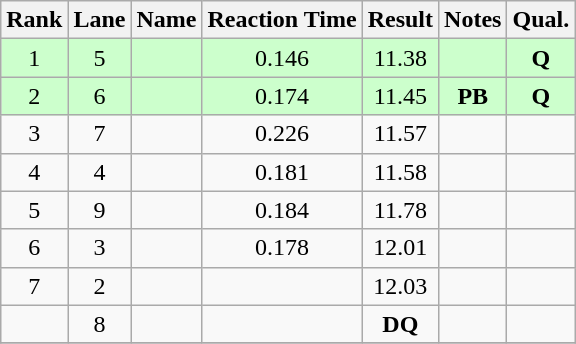<table class="wikitable" style="text-align:center">
<tr>
<th>Rank</th>
<th>Lane</th>
<th>Name</th>
<th>Reaction Time</th>
<th>Result</th>
<th>Notes</th>
<th>Qual.</th>
</tr>
<tr bgcolor=ccffcc>
<td>1</td>
<td>5</td>
<td align="left"></td>
<td>0.146</td>
<td>11.38</td>
<td></td>
<td><strong>Q</strong></td>
</tr>
<tr bgcolor=ccffcc>
<td>2</td>
<td>6</td>
<td align="left"></td>
<td>0.174</td>
<td>11.45</td>
<td><strong>PB</strong></td>
<td><strong>Q</strong></td>
</tr>
<tr>
<td>3</td>
<td>7</td>
<td align="left"></td>
<td>0.226</td>
<td>11.57</td>
<td></td>
<td></td>
</tr>
<tr>
<td>4</td>
<td>4</td>
<td align="left"></td>
<td>0.181</td>
<td>11.58</td>
<td></td>
<td></td>
</tr>
<tr>
<td>5</td>
<td>9</td>
<td align="left"></td>
<td>0.184</td>
<td>11.78</td>
<td></td>
<td></td>
</tr>
<tr>
<td>6</td>
<td>3</td>
<td align="left"></td>
<td>0.178</td>
<td>12.01</td>
<td></td>
<td></td>
</tr>
<tr>
<td>7</td>
<td>2</td>
<td align="left"></td>
<td></td>
<td>12.03</td>
<td></td>
<td></td>
</tr>
<tr>
<td></td>
<td>8</td>
<td align="left"></td>
<td></td>
<td><strong>DQ</strong></td>
<td></td>
<td></td>
</tr>
<tr>
</tr>
</table>
